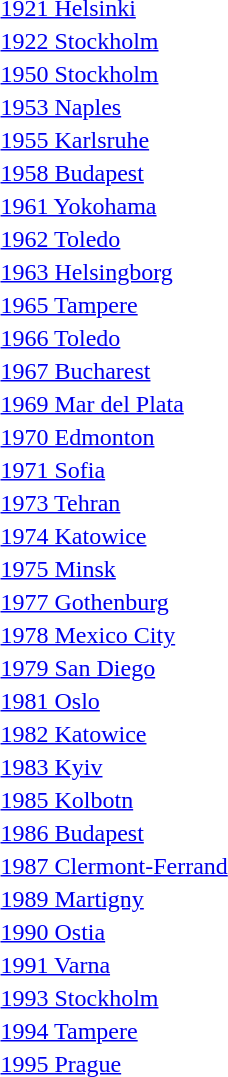<table>
<tr>
<td><a href='#'>1921 Helsinki</a></td>
<td></td>
<td></td>
<td></td>
</tr>
<tr>
<td><a href='#'>1922 Stockholm</a></td>
<td></td>
<td></td>
<td></td>
</tr>
<tr>
<td><a href='#'>1950 Stockholm</a></td>
<td></td>
<td></td>
<td></td>
</tr>
<tr>
<td><a href='#'>1953 Naples</a></td>
<td></td>
<td></td>
<td></td>
</tr>
<tr>
<td><a href='#'>1955 Karlsruhe</a></td>
<td></td>
<td></td>
<td></td>
</tr>
<tr>
<td><a href='#'>1958 Budapest</a></td>
<td></td>
<td></td>
<td></td>
</tr>
<tr>
<td><a href='#'>1961 Yokohama</a></td>
<td></td>
<td></td>
<td></td>
</tr>
<tr>
<td><a href='#'>1962 Toledo</a></td>
<td></td>
<td></td>
<td></td>
</tr>
<tr>
<td><a href='#'>1963 Helsingborg</a></td>
<td></td>
<td></td>
<td></td>
</tr>
<tr>
<td><a href='#'>1965 Tampere</a></td>
<td></td>
<td></td>
<td></td>
</tr>
<tr>
<td><a href='#'>1966 Toledo</a></td>
<td></td>
<td></td>
<td></td>
</tr>
<tr>
<td><a href='#'>1967 Bucharest</a></td>
<td></td>
<td></td>
<td></td>
</tr>
<tr>
<td><a href='#'>1969 Mar del Plata</a></td>
<td></td>
<td></td>
<td></td>
</tr>
<tr>
<td><a href='#'>1970 Edmonton</a></td>
<td></td>
<td></td>
<td></td>
</tr>
<tr>
<td><a href='#'>1971 Sofia</a></td>
<td></td>
<td></td>
<td></td>
</tr>
<tr>
<td><a href='#'>1973 Tehran</a></td>
<td></td>
<td></td>
<td></td>
</tr>
<tr>
<td><a href='#'>1974 Katowice</a></td>
<td></td>
<td></td>
<td></td>
</tr>
<tr>
<td><a href='#'>1975 Minsk</a></td>
<td></td>
<td></td>
<td></td>
</tr>
<tr>
<td><a href='#'>1977 Gothenburg</a></td>
<td></td>
<td></td>
<td></td>
</tr>
<tr>
<td><a href='#'>1978 Mexico City</a></td>
<td></td>
<td></td>
<td></td>
</tr>
<tr>
<td><a href='#'>1979 San Diego</a></td>
<td></td>
<td></td>
<td></td>
</tr>
<tr>
<td><a href='#'>1981 Oslo</a></td>
<td></td>
<td></td>
<td></td>
</tr>
<tr>
<td><a href='#'>1982 Katowice</a></td>
<td></td>
<td></td>
<td></td>
</tr>
<tr>
<td><a href='#'>1983 Kyiv</a></td>
<td></td>
<td></td>
<td></td>
</tr>
<tr>
<td><a href='#'>1985 Kolbotn</a></td>
<td></td>
<td></td>
<td></td>
</tr>
<tr>
<td><a href='#'>1986 Budapest</a></td>
<td></td>
<td></td>
<td></td>
</tr>
<tr>
<td><a href='#'>1987 Clermont-Ferrand</a></td>
<td></td>
<td></td>
<td></td>
</tr>
<tr>
<td><a href='#'>1989 Martigny</a></td>
<td></td>
<td></td>
<td></td>
</tr>
<tr>
<td><a href='#'>1990 Ostia</a></td>
<td></td>
<td></td>
<td></td>
</tr>
<tr>
<td><a href='#'>1991 Varna</a></td>
<td></td>
<td></td>
<td></td>
</tr>
<tr>
<td><a href='#'>1993 Stockholm</a></td>
<td></td>
<td></td>
<td></td>
</tr>
<tr>
<td><a href='#'>1994 Tampere</a></td>
<td></td>
<td></td>
<td></td>
</tr>
<tr>
<td><a href='#'>1995 Prague</a></td>
<td></td>
<td></td>
<td></td>
</tr>
</table>
